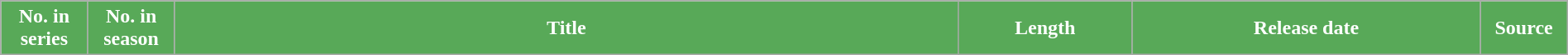<table class="wikitable plainrowheaders mw-collapsible mw-collapsed" style="width:100%; margin:auto; background:#fff;">
<tr>
<th style="background:#58A958; color: #ffffff; width:5%;">No. in<br>series</th>
<th style="background:#58A958; color: #ffffff; width:5%;">No. in<br>season</th>
<th style="background:#58A958; color: #ffffff; width:45%;">Title</th>
<th style="background:#58A958; color: #ffffff; width:10%;">Length</th>
<th style="background:#58A958; color: #ffffff; width:20%;">Release date</th>
<th style="background:#58A958; color: #ffffff; width:5%;">Source<br>


</th>
</tr>
</table>
